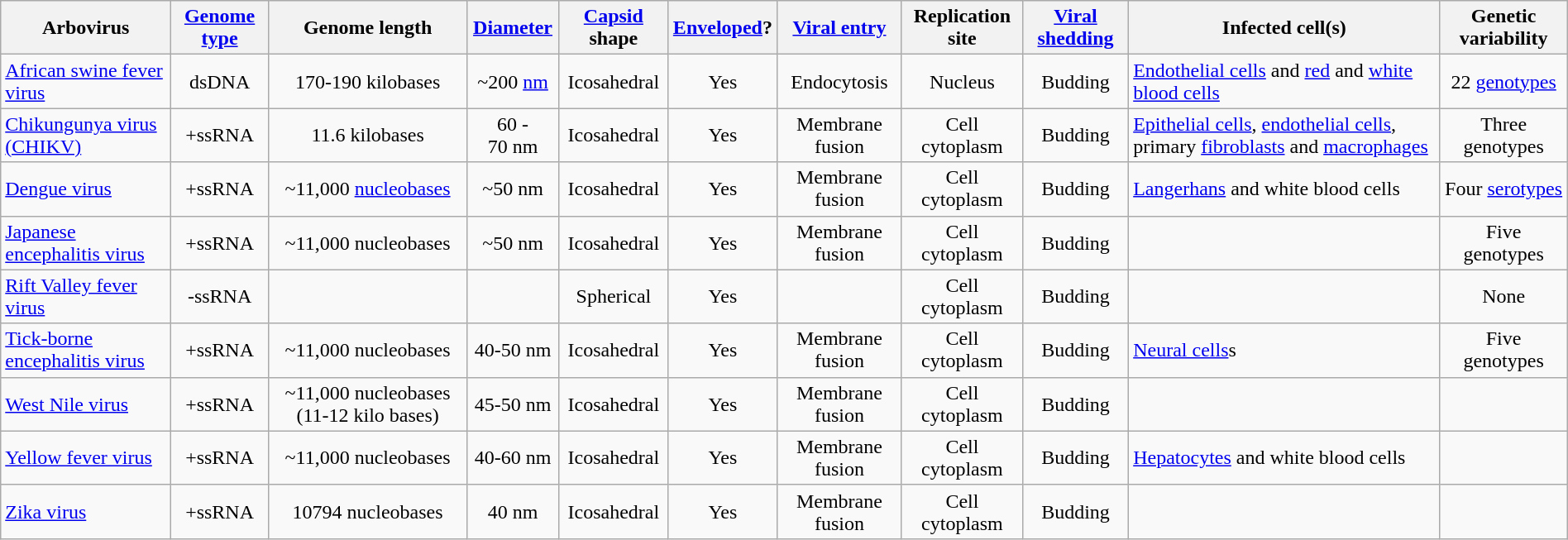<table class="wikitable" style="margin: 1em auto 1em auto;">
<tr>
<th>Arbovirus</th>
<th><a href='#'>Genome type</a></th>
<th>Genome length</th>
<th><a href='#'>Diameter</a></th>
<th><a href='#'>Capsid</a> shape</th>
<th><a href='#'>Enveloped</a>?</th>
<th><a href='#'>Viral entry</a></th>
<th>Replication site</th>
<th><a href='#'>Viral shedding</a></th>
<th>Infected cell(s)</th>
<th>Genetic variability</th>
</tr>
<tr>
<td><a href='#'>African swine fever virus</a></td>
<td align=center>dsDNA</td>
<td align=center>170-190 kilobases</td>
<td align=center>~200 <a href='#'>nm</a></td>
<td align=center>Icosahedral</td>
<td align=center>Yes</td>
<td align=center>Endocytosis</td>
<td align=center>Nucleus</td>
<td align=center>Budding</td>
<td><a href='#'>Endothelial cells</a> and <a href='#'>red</a> and <a href='#'>white blood cells</a></td>
<td align=center>22 <a href='#'>genotypes</a></td>
</tr>
<tr>
<td><a href='#'>Chikungunya virus (CHIKV)</a></td>
<td align=center>+ssRNA</td>
<td align=center>11.6 kilobases</td>
<td align=center>60 - 70 nm</td>
<td align=center>Icosahedral</td>
<td align=center>Yes</td>
<td align=center>Membrane fusion</td>
<td align=center>Cell cytoplasm</td>
<td align=center>Budding</td>
<td><a href='#'>Epithelial cells</a>, <a href='#'>endothelial cells</a>, primary <a href='#'>fibroblasts</a> and <a href='#'>macrophages</a></td>
<td align=center>Three genotypes</td>
</tr>
<tr>
<td><a href='#'>Dengue virus</a></td>
<td align=center>+ssRNA</td>
<td align=center>~11,000 <a href='#'>nucleobases</a></td>
<td align=center>~50 nm</td>
<td align=center>Icosahedral</td>
<td align=center>Yes</td>
<td align=center>Membrane fusion</td>
<td align=center>Cell cytoplasm</td>
<td align=center>Budding</td>
<td><a href='#'>Langerhans</a> and white blood cells</td>
<td align=center>Four <a href='#'>serotypes</a></td>
</tr>
<tr>
<td><a href='#'>Japanese encephalitis virus</a></td>
<td align=center>+ssRNA</td>
<td align=center>~11,000 nucleobases</td>
<td align=center>~50 nm</td>
<td align=center>Icosahedral</td>
<td align=center>Yes</td>
<td align=center>Membrane fusion</td>
<td align=center>Cell cytoplasm</td>
<td align=center>Budding</td>
<td></td>
<td align=center>Five genotypes</td>
</tr>
<tr>
<td><a href='#'>Rift Valley fever virus</a></td>
<td align=center>-ssRNA</td>
<td align=center></td>
<td align=center></td>
<td align=center>Spherical</td>
<td align=center>Yes</td>
<td align=center></td>
<td align=center>Cell cytoplasm</td>
<td align=center>Budding</td>
<td></td>
<td align=center>None</td>
</tr>
<tr>
<td><a href='#'>Tick-borne encephalitis virus</a></td>
<td align=center>+ssRNA</td>
<td align=center>~11,000 nucleobases</td>
<td align=center>40-50 nm</td>
<td align=center>Icosahedral</td>
<td align=center>Yes</td>
<td align=center>Membrane fusion</td>
<td align=center>Cell cytoplasm</td>
<td align=center>Budding</td>
<td><a href='#'>Neural cells</a>s</td>
<td align=center>Five genotypes</td>
</tr>
<tr>
<td><a href='#'>West Nile virus</a></td>
<td align=center>+ssRNA</td>
<td align=center>~11,000 nucleobases (11-12 kilo bases)</td>
<td align=center>45-50 nm</td>
<td align=center>Icosahedral</td>
<td align=center>Yes</td>
<td align=center>Membrane fusion</td>
<td align=center>Cell cytoplasm</td>
<td align=center>Budding</td>
<td></td>
<td></td>
</tr>
<tr>
<td><a href='#'>Yellow fever virus</a></td>
<td align=center>+ssRNA</td>
<td align=center>~11,000 nucleobases</td>
<td align=center>40-60 nm</td>
<td align=center>Icosahedral</td>
<td align=center>Yes</td>
<td align=center>Membrane fusion</td>
<td align=center>Cell cytoplasm</td>
<td align=center>Budding</td>
<td><a href='#'>Hepatocytes</a> and white blood cells</td>
<td></td>
</tr>
<tr>
<td><a href='#'>Zika virus</a></td>
<td align=center>+ssRNA</td>
<td align=center>10794 nucleobases</td>
<td align=center>40 nm</td>
<td align=center>Icosahedral</td>
<td align=center>Yes</td>
<td align=center>Membrane fusion</td>
<td align=center>Cell cytoplasm</td>
<td align=center>Budding</td>
<td></td>
<td></td>
</tr>
</table>
